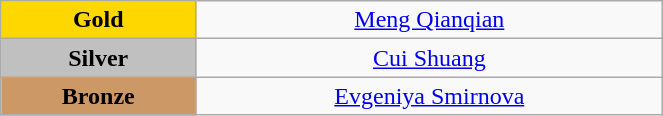<table class="wikitable" style="text-align:center; " width="35%">
<tr>
<td bgcolor="gold"><strong>Gold</strong></td>
<td><a href='#'>Meng Qianqian</a><br>  <small><em></em></small></td>
</tr>
<tr>
<td bgcolor="silver"><strong>Silver</strong></td>
<td><a href='#'>Cui Shuang</a><br>  <small><em></em></small></td>
</tr>
<tr>
<td bgcolor="CC9966"><strong>Bronze</strong></td>
<td><a href='#'>Evgeniya Smirnova</a><br>  <small><em></em></small></td>
</tr>
</table>
